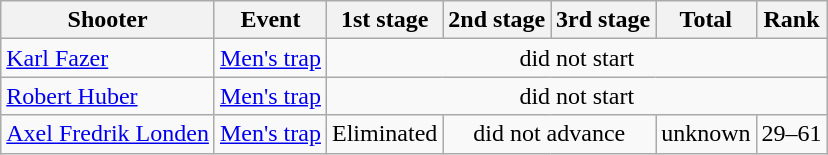<table class="wikitable">
<tr>
<th>Shooter</th>
<th>Event</th>
<th>1st stage</th>
<th>2nd stage</th>
<th>3rd stage</th>
<th>Total</th>
<th>Rank</th>
</tr>
<tr align=center>
<td align=left><a href='#'>Karl Fazer</a></td>
<td align=left><a href='#'>Men's trap</a></td>
<td colspan=5>did not start</td>
</tr>
<tr align=center>
<td align=left><a href='#'>Robert Huber</a></td>
<td align=left><a href='#'>Men's trap</a></td>
<td colspan=5>did not start</td>
</tr>
<tr align=center>
<td align=left><a href='#'>Axel Fredrik Londen</a></td>
<td align=left><a href='#'>Men's trap</a></td>
<td>Eliminated</td>
<td colspan=2>did not advance</td>
<td>unknown</td>
<td>29–61</td>
</tr>
</table>
